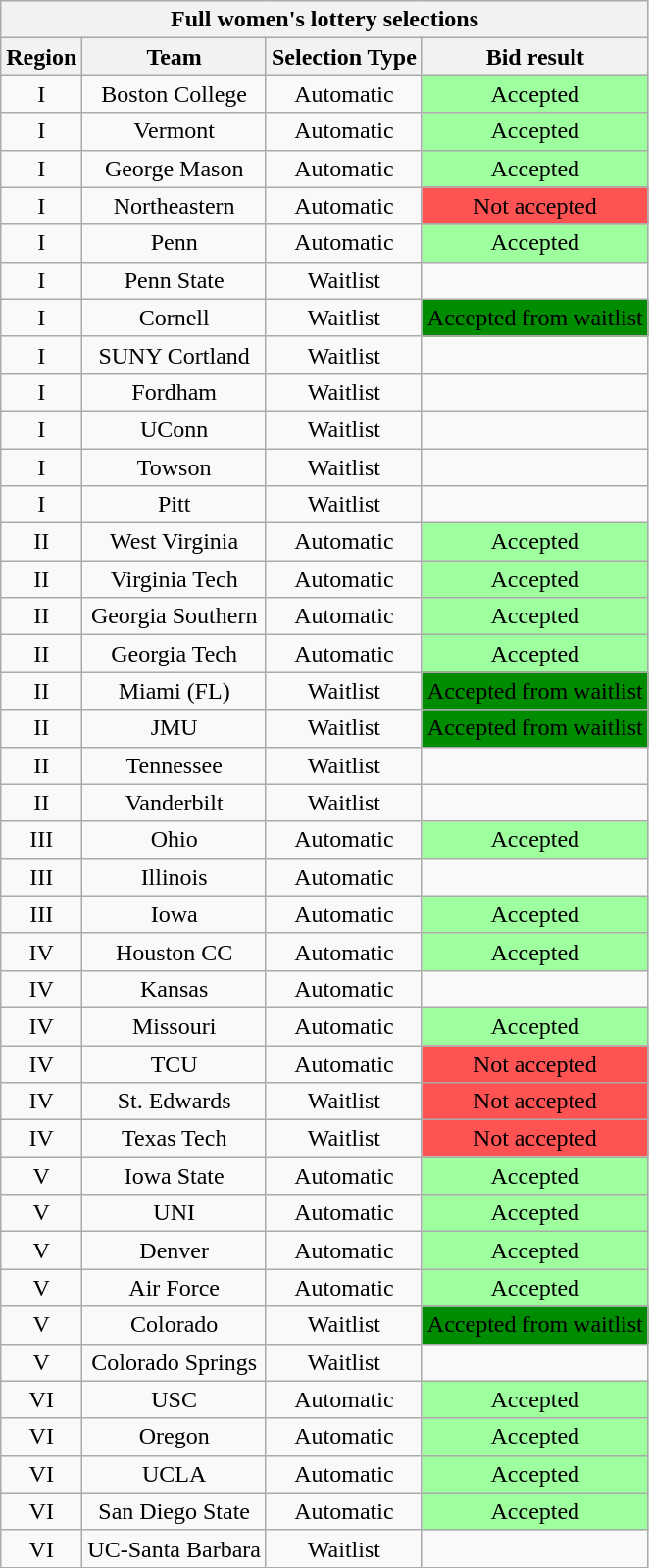<table class="wikitable sortable mw-collapsible mw-collapsed" style="text-align:center">
<tr>
<th colspan="4">Full women's lottery selections</th>
</tr>
<tr>
<th>Region</th>
<th>Team</th>
<th>Selection Type</th>
<th>Bid result</th>
</tr>
<tr>
<td>I</td>
<td>Boston College</td>
<td>Automatic</td>
<td bgcolor=9eff9e>Accepted</td>
</tr>
<tr>
<td>I</td>
<td>Vermont</td>
<td>Automatic</td>
<td bgcolor=9eff9e>Accepted</td>
</tr>
<tr>
<td>I</td>
<td>George Mason</td>
<td>Automatic</td>
<td bgcolor=9eff9e>Accepted</td>
</tr>
<tr>
<td>I</td>
<td>Northeastern</td>
<td>Automatic</td>
<td bgcolor=ff5353>Not accepted</td>
</tr>
<tr>
<td>I</td>
<td>Penn</td>
<td>Automatic</td>
<td bgcolor=9eff9e>Accepted</td>
</tr>
<tr>
<td>I</td>
<td>Penn State</td>
<td>Waitlist</td>
<td></td>
</tr>
<tr>
<td>I</td>
<td>Cornell</td>
<td>Waitlist</td>
<td bgcolor=008c00>Accepted from waitlist</td>
</tr>
<tr>
<td>I</td>
<td>SUNY Cortland</td>
<td>Waitlist</td>
<td></td>
</tr>
<tr>
<td>I</td>
<td>Fordham</td>
<td>Waitlist</td>
<td></td>
</tr>
<tr>
<td>I</td>
<td>UConn</td>
<td>Waitlist</td>
<td></td>
</tr>
<tr>
<td>I</td>
<td>Towson</td>
<td>Waitlist</td>
<td></td>
</tr>
<tr>
<td>I</td>
<td>Pitt</td>
<td>Waitlist</td>
<td></td>
</tr>
<tr>
<td>II</td>
<td>West Virginia</td>
<td>Automatic</td>
<td bgcolor=9eff9e>Accepted</td>
</tr>
<tr>
<td>II</td>
<td>Virginia Tech</td>
<td>Automatic</td>
<td bgcolor=9eff9e>Accepted</td>
</tr>
<tr>
<td>II</td>
<td>Georgia Southern</td>
<td>Automatic</td>
<td bgcolor=9eff9e>Accepted</td>
</tr>
<tr>
<td>II</td>
<td>Georgia Tech</td>
<td>Automatic</td>
<td bgcolor=9eff9e>Accepted</td>
</tr>
<tr>
<td>II</td>
<td>Miami (FL)</td>
<td>Waitlist</td>
<td bgcolor=008c00>Accepted from waitlist</td>
</tr>
<tr>
<td>II</td>
<td>JMU</td>
<td>Waitlist</td>
<td bgcolor=008c00>Accepted from waitlist</td>
</tr>
<tr>
<td>II</td>
<td>Tennessee</td>
<td>Waitlist</td>
<td></td>
</tr>
<tr>
<td>II</td>
<td>Vanderbilt</td>
<td>Waitlist</td>
<td></td>
</tr>
<tr>
<td>III</td>
<td>Ohio</td>
<td>Automatic</td>
<td bgcolor=9eff9e>Accepted</td>
</tr>
<tr>
<td>III</td>
<td>Illinois</td>
<td>Automatic</td>
<td></td>
</tr>
<tr>
<td>III</td>
<td>Iowa</td>
<td>Automatic</td>
<td bgcolor=9eff9e>Accepted</td>
</tr>
<tr>
<td>IV</td>
<td>Houston CC</td>
<td>Automatic</td>
<td bgcolor=9eff9e>Accepted</td>
</tr>
<tr>
<td>IV</td>
<td>Kansas</td>
<td>Automatic</td>
<td></td>
</tr>
<tr>
<td>IV</td>
<td>Missouri</td>
<td>Automatic</td>
<td bgcolor=9eff9e>Accepted</td>
</tr>
<tr>
<td>IV</td>
<td>TCU</td>
<td>Automatic</td>
<td bgcolor="ff5353">Not accepted</td>
</tr>
<tr>
<td>IV</td>
<td>St. Edwards</td>
<td>Waitlist</td>
<td bgcolor="ff5353">Not accepted</td>
</tr>
<tr>
<td>IV</td>
<td>Texas Tech</td>
<td>Waitlist</td>
<td bgcolor="ff5353">Not accepted</td>
</tr>
<tr>
<td>V</td>
<td>Iowa State</td>
<td>Automatic</td>
<td bgcolor=9eff9e>Accepted</td>
</tr>
<tr>
<td>V</td>
<td>UNI</td>
<td>Automatic</td>
<td bgcolor=9eff9e>Accepted</td>
</tr>
<tr>
<td>V</td>
<td>Denver</td>
<td>Automatic</td>
<td bgcolor=9eff9e>Accepted</td>
</tr>
<tr>
<td>V</td>
<td>Air Force</td>
<td>Automatic</td>
<td bgcolor=9eff9e>Accepted</td>
</tr>
<tr>
<td>V</td>
<td>Colorado</td>
<td>Waitlist</td>
<td bgcolor=008c00>Accepted from waitlist</td>
</tr>
<tr>
<td>V</td>
<td>Colorado Springs</td>
<td>Waitlist</td>
<td></td>
</tr>
<tr>
<td>VI</td>
<td>USC</td>
<td>Automatic</td>
<td bgcolor=9eff9e>Accepted</td>
</tr>
<tr>
<td>VI</td>
<td>Oregon</td>
<td>Automatic</td>
<td bgcolor=9eff9e>Accepted</td>
</tr>
<tr>
<td>VI</td>
<td>UCLA</td>
<td>Automatic</td>
<td bgcolor=9eff9e>Accepted</td>
</tr>
<tr>
<td>VI</td>
<td>San Diego State</td>
<td>Automatic</td>
<td bgcolor=9eff9e>Accepted</td>
</tr>
<tr>
<td>VI</td>
<td>UC-Santa Barbara</td>
<td>Waitlist</td>
<td></td>
</tr>
</table>
